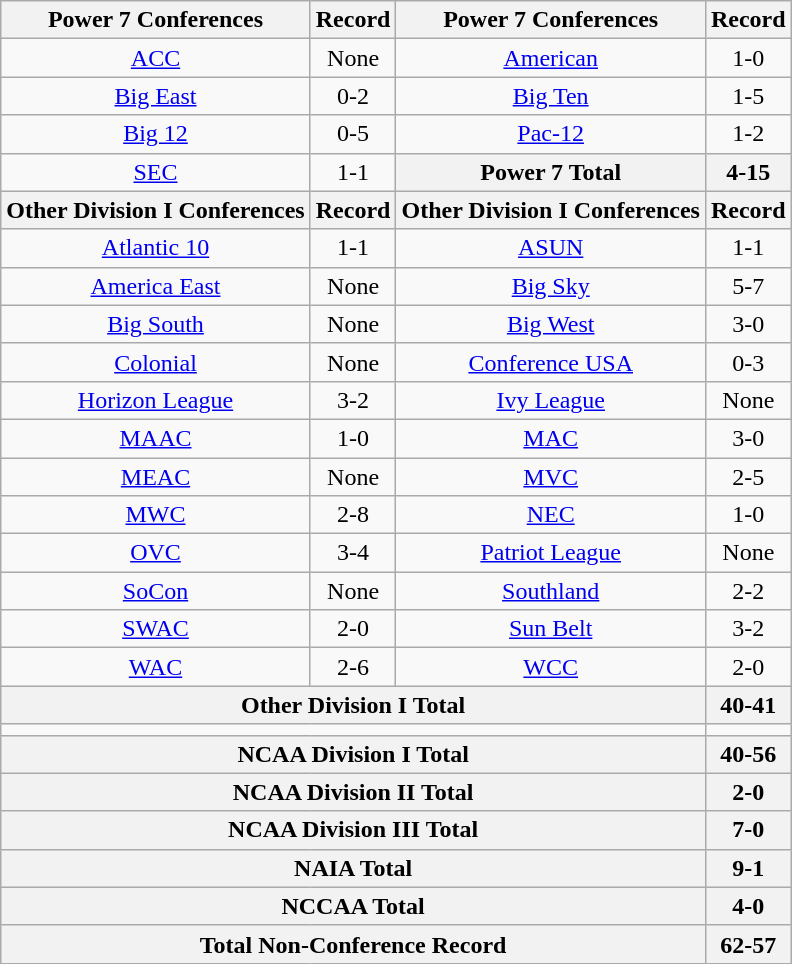<table class="wikitable" style="text-align:center">
<tr>
<th>Power 7 Conferences</th>
<th>Record</th>
<th>Power 7 Conferences</th>
<th>Record</th>
</tr>
<tr>
<td><a href='#'>ACC</a></td>
<td>None</td>
<td><a href='#'>American</a></td>
<td>1-0</td>
</tr>
<tr>
<td><a href='#'>Big East</a></td>
<td>0-2</td>
<td><a href='#'>Big Ten</a></td>
<td>1-5</td>
</tr>
<tr>
<td><a href='#'>Big 12</a></td>
<td>0-5</td>
<td><a href='#'>Pac-12</a></td>
<td>1-2</td>
</tr>
<tr>
<td><a href='#'>SEC</a></td>
<td>1-1</td>
<th>Power 7 Total</th>
<th>4-15</th>
</tr>
<tr>
<th>Other Division I Conferences</th>
<th>Record</th>
<th>Other Division I Conferences</th>
<th>Record</th>
</tr>
<tr>
<td><a href='#'>Atlantic 10</a></td>
<td>1-1</td>
<td><a href='#'>ASUN</a></td>
<td>1-1</td>
</tr>
<tr>
<td><a href='#'>America East</a></td>
<td>None</td>
<td><a href='#'>Big Sky</a></td>
<td>5-7</td>
</tr>
<tr>
<td><a href='#'>Big South</a></td>
<td>None</td>
<td><a href='#'>Big West</a></td>
<td>3-0</td>
</tr>
<tr>
<td><a href='#'>Colonial</a></td>
<td>None</td>
<td><a href='#'>Conference USA</a></td>
<td>0-3</td>
</tr>
<tr>
<td><a href='#'>Horizon League</a></td>
<td>3-2</td>
<td><a href='#'>Ivy League</a></td>
<td>None</td>
</tr>
<tr>
<td><a href='#'>MAAC</a></td>
<td>1-0</td>
<td><a href='#'>MAC</a></td>
<td>3-0</td>
</tr>
<tr>
<td><a href='#'>MEAC</a></td>
<td>None</td>
<td><a href='#'>MVC</a></td>
<td>2-5</td>
</tr>
<tr>
<td><a href='#'>MWC</a></td>
<td>2-8</td>
<td><a href='#'>NEC</a></td>
<td>1-0</td>
</tr>
<tr>
<td><a href='#'>OVC</a></td>
<td>3-4</td>
<td><a href='#'>Patriot League</a></td>
<td>None</td>
</tr>
<tr>
<td><a href='#'>SoCon</a></td>
<td>None</td>
<td><a href='#'>Southland</a></td>
<td>2-2</td>
</tr>
<tr>
<td><a href='#'>SWAC</a></td>
<td>2-0</td>
<td><a href='#'>Sun Belt</a></td>
<td>3-2</td>
</tr>
<tr>
<td><a href='#'>WAC</a></td>
<td>2-6</td>
<td><a href='#'>WCC</a></td>
<td>2-0</td>
</tr>
<tr>
<th colspan="3">Other Division I Total</th>
<th>40-41</th>
</tr>
<tr>
<td colspan="3"></td>
<td></td>
</tr>
<tr>
<th colspan="3">NCAA Division I Total</th>
<th>40-56</th>
</tr>
<tr>
<th colspan="3">NCAA Division II Total</th>
<th>2-0</th>
</tr>
<tr>
<th colspan="3">NCAA Division III Total</th>
<th>7-0</th>
</tr>
<tr>
<th colspan="3">NAIA Total</th>
<th>9-1</th>
</tr>
<tr>
<th colspan="3">NCCAA Total</th>
<th>4-0</th>
</tr>
<tr>
<th colspan="3">Total Non-Conference Record</th>
<th>62-57</th>
</tr>
</table>
